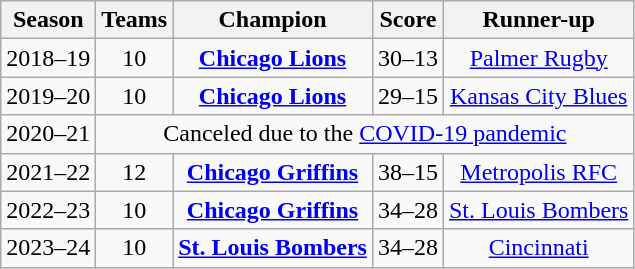<table class="wikitable" style="text-align:center;">
<tr>
<th>Season</th>
<th>Teams</th>
<th>Champion</th>
<th>Score</th>
<th>Runner-up</th>
</tr>
<tr>
<td>2018–19</td>
<td>10</td>
<td><strong><a href='#'>Chicago Lions</a></strong></td>
<td>30–13</td>
<td><a href='#'>Palmer Rugby</a></td>
</tr>
<tr>
<td>2019–20</td>
<td>10</td>
<td><strong><a href='#'>Chicago Lions</a></strong></td>
<td>29–15</td>
<td><a href='#'>Kansas City Blues</a></td>
</tr>
<tr>
<td>2020–21</td>
<td colspan="4">Canceled due to the <a href='#'>COVID-19 pandemic</a></td>
</tr>
<tr>
<td>2021–22</td>
<td>12</td>
<td><a href='#'><strong>Chicago Griffins</strong></a></td>
<td>38–15</td>
<td><a href='#'>Metropolis RFC</a></td>
</tr>
<tr>
<td>2022–23</td>
<td>10</td>
<td><a href='#'><strong>Chicago Griffins</strong></a></td>
<td>34–28</td>
<td><a href='#'>St. Louis Bombers</a></td>
</tr>
<tr>
<td>2023–24</td>
<td>10</td>
<td><a href='#'><strong>St. Louis Bombers</strong></a></td>
<td>34–28</td>
<td><a href='#'>Cincinnati</a></td>
</tr>
</table>
